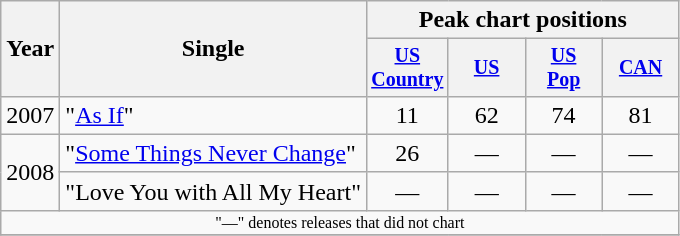<table class="wikitable" style="text-align:center;">
<tr>
<th rowspan="2">Year</th>
<th rowspan="2">Single</th>
<th colspan="4">Peak chart positions</th>
</tr>
<tr style="font-size:smaller;">
<th width="45"><a href='#'>US Country</a><br></th>
<th width="45"><a href='#'>US</a><br></th>
<th width="45"><a href='#'>US<br>Pop</a></th>
<th width="45"><a href='#'>CAN</a></th>
</tr>
<tr>
<td>2007</td>
<td align="left">"<a href='#'>As If</a>"</td>
<td>11</td>
<td>62</td>
<td>74</td>
<td>81</td>
</tr>
<tr>
<td rowspan="2">2008</td>
<td align="left">"<a href='#'>Some Things Never Change</a>"</td>
<td>26</td>
<td>—</td>
<td>—</td>
<td>—</td>
</tr>
<tr>
<td align="left">"Love You with All My Heart"</td>
<td>—</td>
<td>—</td>
<td>—</td>
<td>—</td>
</tr>
<tr>
<td colspan="6" style="font-size:8pt">"—" denotes releases that did not chart</td>
</tr>
<tr>
</tr>
</table>
